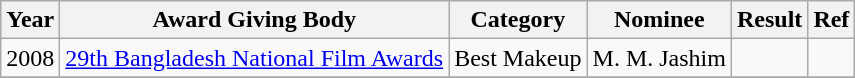<table class="wikitable sortable">
<tr>
<th>Year</th>
<th>Award Giving Body</th>
<th>Category</th>
<th>Nominee</th>
<th>Result</th>
<th>Ref</th>
</tr>
<tr>
<td>2008</td>
<td><a href='#'>29th Bangladesh National Film Awards</a></td>
<td>Best Makeup</td>
<td>M. M. Jashim</td>
<td></td>
<td></td>
</tr>
<tr>
</tr>
</table>
